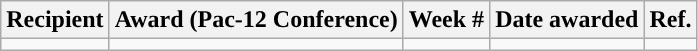<table class="wikitable sortable" style="text-align:center">
<tr>
<th>Recipient</th>
<th>Award (Pac-12 Conference)</th>
<th>Week #</th>
<th>Date awarded</th>
<th>Ref.</th>
</tr>
<tr>
<td></td>
<td></td>
<td></td>
<td></td>
<td></td>
</tr>
</table>
